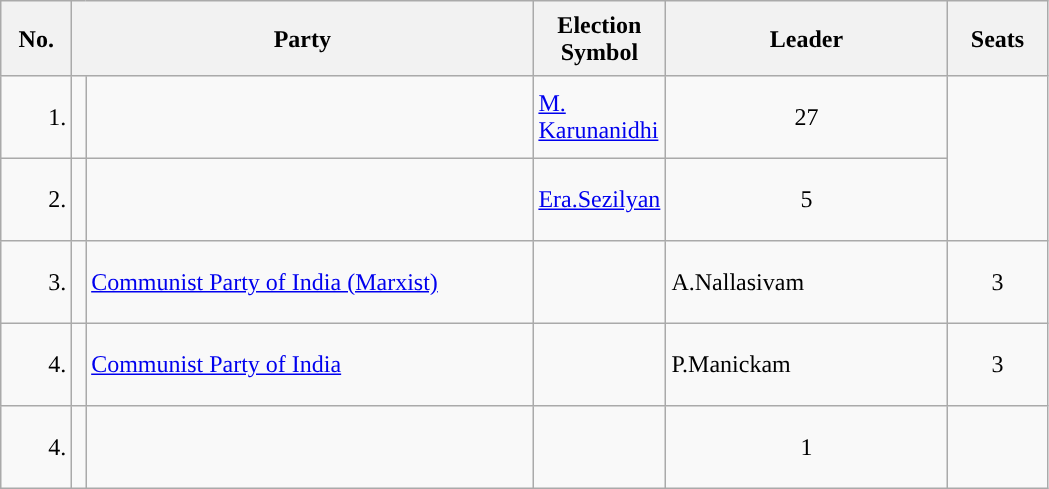<table class="wikitable">
<tr style="height: 50px;">
<th scope="col" style="width:40px;">No.<br></th>
<th scope="col" style="width:300px;"colspan="2">Party</th>
<th scope="col" style="width:80px;">Election Symbol</th>
<th scope="col" style="width:180px;">Leader</th>
<th scope="col" style="width:60px;">Seats</th>
</tr>
<tr style="height: 55px;">
<td style="text-align:right;">1.</td>
<td></td>
<td style="text-align:center;"></td>
<td><a href='#'>M. Karunanidhi</a></td>
<td style="text-align:center;">27</td>
</tr>
<tr style="height: 55px;">
<td style="text-align:right;">2.</td>
<td></td>
<td></td>
<td><a href='#'>Era.Sezilyan</a></td>
<td style="text-align:center;">5</td>
</tr>
<tr style="height: 55px;">
<td style="text-align:right;">3.</td>
<td></td>
<td><a href='#'>Communist Party of India  (Marxist)</a></td>
<td style="text-align:center;"></td>
<td>A.Nallasivam</td>
<td style="text-align:center;">3</td>
</tr>
<tr style="height: 55px;">
<td style="text-align:right;">4.</td>
<td></td>
<td><a href='#'>Communist Party of India</a></td>
<td style="text-align:center;"></td>
<td>P.Manickam</td>
<td style="text-align:center;">3</td>
</tr>
<tr style="height: 55px;">
<td style="text-align:right;">4.</td>
<td></td>
<td style="text-align:center;"></td>
<td></td>
<td style="text-align:center;">1</td>
</tr>
</table>
